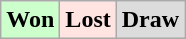<table class="wikitable">
<tr>
<td bgcolor="#ccffcc"><strong>Won</strong></td>
<td bgcolor="FFE4E1"><strong>Lost</strong></td>
<td bgcolor="DCDCDC"><strong>Draw</strong></td>
</tr>
</table>
